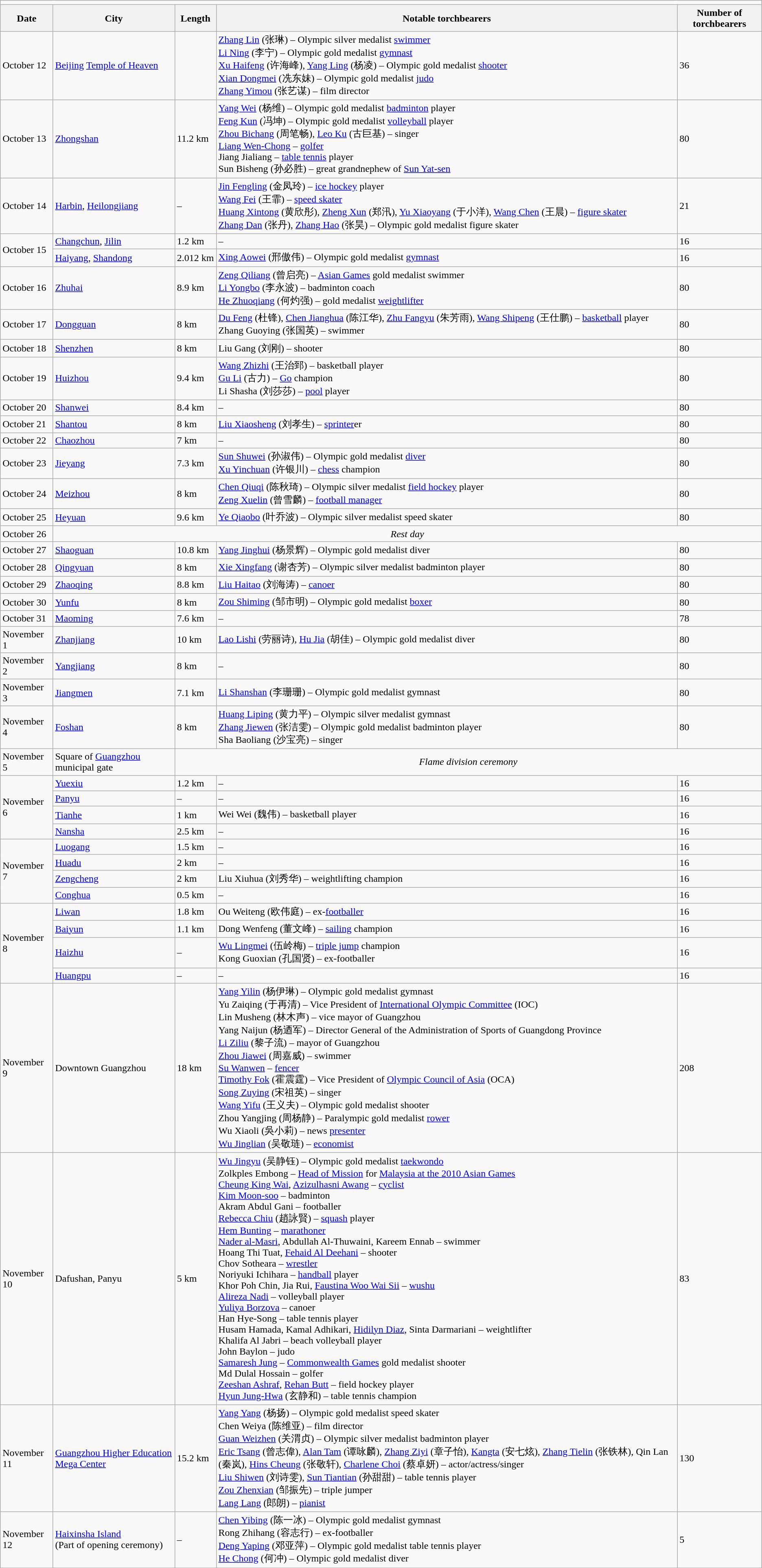<table class="wikitable">
<tr>
<td colspan=5></td>
</tr>
<tr>
<th>Date</th>
<th>City</th>
<th>Length</th>
<th>Notable torchbearers</th>
<th>Number of torchbearers</th>
</tr>
<tr>
<td>October 12</td>
<td><a href='#'>Beijing</a> <a href='#'>Temple of Heaven</a></td>
<td></td>
<td><a href='#'>Zhang Lin</a> (张琳) – Olympic silver medalist <a href='#'>swimmer</a> <br><a href='#'>Li Ning</a> (李宁) – Olympic gold medalist <a href='#'>gymnast</a><br><a href='#'>Xu Haifeng</a> (许海峰), <a href='#'>Yang Ling</a> (杨凌) – Olympic gold medalist <a href='#'>shooter</a> <br><a href='#'>Xian Dongmei</a> (冼东妹) – Olympic gold medalist <a href='#'>judo</a><br><a href='#'>Zhang Yimou</a> (张艺谋) – film director</td>
<td>36</td>
</tr>
<tr>
<td>October 13</td>
<td><a href='#'>Zhongshan</a></td>
<td>11.2 km</td>
<td><a href='#'>Yang Wei</a> (杨维) – Olympic gold medalist <a href='#'>badminton</a> player <br><a href='#'>Feng Kun</a> (冯坤) – Olympic gold medalist <a href='#'>volleyball</a> player <br><a href='#'>Zhou Bichang</a> (周笔畅), <a href='#'>Leo Ku</a> (古巨基) – singer <br><a href='#'>Liang Wen-Chong</a> – <a href='#'>golfer</a> <br>Jiang Jialiang – <a href='#'>table tennis</a> player <br>Sun Bisheng (孙必胜) – great grandnephew of <a href='#'>Sun Yat-sen</a></td>
<td>80</td>
</tr>
<tr>
<td>October 14</td>
<td><a href='#'>Harbin</a>, <a href='#'>Heilongjiang</a></td>
<td>–</td>
<td><a href='#'>Jin Fengling</a> (金凤玲) – <a href='#'>ice hockey</a> player <br><a href='#'>Wang Fei</a> (王霏) – <a href='#'>speed skater</a> <br><a href='#'>Huang Xintong</a> (黄欣彤), <a href='#'>Zheng Xun</a> (郑汛), <a href='#'>Yu Xiaoyang</a> (于小洋), <a href='#'>Wang Chen</a> (王晨) – <a href='#'>figure skater</a> <br><a href='#'>Zhang Dan</a> (张丹), <a href='#'>Zhang Hao</a> (张昊) – Olympic gold medalist figure skater</td>
<td>21</td>
</tr>
<tr>
<td rowspan=2>October 15</td>
<td><a href='#'>Changchun</a>, <a href='#'>Jilin</a></td>
<td>1.2 km</td>
<td>–</td>
<td>16</td>
</tr>
<tr>
<td><a href='#'>Haiyang</a>, <a href='#'>Shandong</a></td>
<td>2.012 km</td>
<td><a href='#'>Xing Aowei</a> (邢傲伟) – Olympic gold medalist <a href='#'>gymnast</a></td>
<td>16</td>
</tr>
<tr>
<td>October 16</td>
<td><a href='#'>Zhuhai</a></td>
<td>8.9 km</td>
<td><a href='#'>Zeng Qiliang</a> (曾启亮) – <a href='#'>Asian Games</a> gold medalist swimmer <br><a href='#'>Li Yongbo</a> (李永波) – badminton coach <br><a href='#'>He Zhuoqiang</a> (何灼强) – gold medalist <a href='#'>weightlifter</a></td>
<td>80</td>
</tr>
<tr>
<td>October 17</td>
<td><a href='#'>Dongguan</a></td>
<td>8 km</td>
<td><a href='#'>Du Feng</a> (杜锋), <a href='#'>Chen Jianghua</a> (陈江华), <a href='#'>Zhu Fangyu</a> (朱芳雨), <a href='#'>Wang Shipeng</a> (王仕鹏) – <a href='#'>basketball</a> player<br>Zhang Guoying (张国英) – swimmer</td>
<td>80</td>
</tr>
<tr>
<td>October 18</td>
<td><a href='#'>Shenzhen</a></td>
<td>8 km</td>
<td>Liu Gang (刘刚) – shooter</td>
<td>80</td>
</tr>
<tr>
<td>October 19</td>
<td><a href='#'>Huizhou</a></td>
<td>9.4 km</td>
<td><a href='#'>Wang Zhizhi</a> (王治郅) – basketball player <br><a href='#'>Gu Li</a> (古力) – <a href='#'>Go</a> champion <br>Li Shasha (刘莎莎) – <a href='#'>pool</a> player</td>
<td>80</td>
</tr>
<tr>
<td>October 20</td>
<td><a href='#'>Shanwei</a></td>
<td>8.4 km</td>
<td>–</td>
<td>80</td>
</tr>
<tr>
<td>October 21</td>
<td><a href='#'>Shantou</a></td>
<td>8 km</td>
<td><a href='#'>Liu Xiaosheng</a> (刘孝生) – <a href='#'>sprinter</a>er</td>
<td>80</td>
</tr>
<tr>
<td>October 22</td>
<td><a href='#'>Chaozhou</a></td>
<td>7 km</td>
<td>–</td>
<td>80</td>
</tr>
<tr>
<td>October 23</td>
<td><a href='#'>Jieyang</a></td>
<td>7.3 km</td>
<td><a href='#'>Sun Shuwei</a> (孙淑伟) – Olympic gold medalist <a href='#'>diver</a> <br><a href='#'>Xu Yinchuan</a> (许银川) – <a href='#'>chess</a> champion</td>
<td>80</td>
</tr>
<tr>
<td>October 24</td>
<td><a href='#'>Meizhou</a></td>
<td>8 km</td>
<td><a href='#'>Chen Qiuqi</a> (陈秋琦) – Olympic silver medalist <a href='#'>field hockey</a> player <br><a href='#'>Zeng Xuelin</a> (曾雪麟) – <a href='#'>football manager</a></td>
<td>80</td>
</tr>
<tr>
<td>October 25</td>
<td><a href='#'>Heyuan</a></td>
<td>9.6 km</td>
<td><a href='#'>Ye Qiaobo</a> (叶乔波) – Olympic silver medalist speed skater</td>
<td>80</td>
</tr>
<tr>
<td>October 26</td>
<td colspan=4 align=center><em>Rest day</em></td>
</tr>
<tr>
<td>October 27</td>
<td><a href='#'>Shaoguan</a></td>
<td>10.8 km</td>
<td><a href='#'>Yang Jinghui</a> (杨景辉) – Olympic gold medalist diver</td>
<td>80</td>
</tr>
<tr>
<td>October 28</td>
<td><a href='#'>Qingyuan</a></td>
<td>8 km</td>
<td><a href='#'>Xie Xingfang</a> (谢杏芳) – Olympic silver medalist badminton player</td>
<td>80</td>
</tr>
<tr>
<td>October 29</td>
<td><a href='#'>Zhaoqing</a></td>
<td>8.8 km</td>
<td><a href='#'>Liu Haitao</a> (刘海涛) – <a href='#'>canoer</a></td>
<td>80</td>
</tr>
<tr>
<td>October 30</td>
<td><a href='#'>Yunfu</a></td>
<td>8 km</td>
<td><a href='#'>Zou Shiming</a> (邹市明) – Olympic gold medalist <a href='#'>boxer</a></td>
<td>80</td>
</tr>
<tr>
<td>October 31</td>
<td><a href='#'>Maoming</a></td>
<td>7.6 km</td>
<td>–</td>
<td>78</td>
</tr>
<tr>
<td>November 1</td>
<td><a href='#'>Zhanjiang</a></td>
<td>10 km</td>
<td><a href='#'>Lao Lishi</a> (劳丽诗), <a href='#'>Hu Jia</a> (胡佳) – Olympic gold medalist diver</td>
<td>80</td>
</tr>
<tr>
<td>November 2</td>
<td><a href='#'>Yangjiang</a></td>
<td>8 km</td>
<td>–</td>
<td>80</td>
</tr>
<tr>
<td>November 3</td>
<td><a href='#'>Jiangmen</a></td>
<td>7.1 km</td>
<td><a href='#'>Li Shanshan</a> (李珊珊) – Olympic gold medalist gymnast</td>
<td>80</td>
</tr>
<tr>
<td>November 4</td>
<td><a href='#'>Foshan</a></td>
<td>8 km</td>
<td><a href='#'>Huang Liping</a> (黄力平) – Olympic silver medalist gymnast <br><a href='#'>Zhang Jiewen</a> (张洁雯) – Olympic gold medalist badminton player <br>Sha Baoliang (沙宝亮) – singer</td>
<td>80</td>
</tr>
<tr>
<td>November 5</td>
<td>Square of <a href='#'>Guangzhou</a> municipal gate</td>
<td colspan=3 align=center><em>Flame division ceremony</em></td>
</tr>
<tr>
<td rowspan=4>November 6</td>
<td><a href='#'>Yuexiu</a></td>
<td>1.2 km</td>
<td>–</td>
<td>16</td>
</tr>
<tr>
<td><a href='#'>Panyu</a></td>
<td>–</td>
<td>–</td>
<td>16</td>
</tr>
<tr>
<td><a href='#'>Tianhe</a></td>
<td>1 km</td>
<td>Wei Wei (魏伟) – basketball player</td>
<td>16</td>
</tr>
<tr>
<td><a href='#'>Nansha</a></td>
<td>2.5 km</td>
<td>–</td>
<td>16</td>
</tr>
<tr>
<td rowspan=4>November 7</td>
<td><a href='#'>Luogang</a></td>
<td>1.5 km</td>
<td>–</td>
<td>16</td>
</tr>
<tr>
<td><a href='#'>Huadu</a></td>
<td>2 km</td>
<td>–</td>
<td>16</td>
</tr>
<tr>
<td><a href='#'>Zengcheng</a></td>
<td>2 km</td>
<td>Liu Xiuhua (刘秀华) – weightlifting champion</td>
<td>16</td>
</tr>
<tr>
<td><a href='#'>Conghua</a></td>
<td>0.5 km</td>
<td>–</td>
<td>16</td>
</tr>
<tr>
<td rowspan=4>November 8</td>
<td><a href='#'>Liwan</a></td>
<td>1.8 km</td>
<td>Ou Weiteng (欧伟庭) – ex-<a href='#'>footballer</a></td>
<td>16</td>
</tr>
<tr>
<td><a href='#'>Baiyun</a></td>
<td>1.1 km</td>
<td>Dong Wenfeng (董文峰) – <a href='#'>sailing</a> champion</td>
<td>16</td>
</tr>
<tr>
<td><a href='#'>Haizhu</a></td>
<td>–</td>
<td><a href='#'>Wu Lingmei</a> (伍岭梅) – <a href='#'>triple jump</a> champion <br>Kong Guoxian (孔国贤) – ex-footballer</td>
<td>16</td>
</tr>
<tr>
<td><a href='#'>Huangpu</a></td>
<td>–</td>
<td>–</td>
<td>16</td>
</tr>
<tr>
<td>November 9</td>
<td>Downtown Guangzhou</td>
<td>18 km</td>
<td><a href='#'>Yang Yilin</a> (杨伊琳) – Olympic gold medalist gymnast <br>Yu Zaiqing (于再清) – Vice President of <a href='#'>International Olympic Committee</a> (IOC) <br>Lin Musheng (林木声) – vice mayor of Guangzhou <br>Yang Naijun (杨迺军) – Director General of the Administration of Sports of Guangdong Province <br><a href='#'>Li Ziliu</a> (黎子流) – mayor of Guangzhou <br><a href='#'>Zhou Jiawei</a> (周嘉威) – swimmer <br><a href='#'>Su Wanwen</a> – <a href='#'>fencer</a> <br><a href='#'>Timothy Fok</a> (霍震霆) – Vice President of <a href='#'>Olympic Council of Asia</a> (OCA) <br><a href='#'>Song Zuying</a> (宋祖英) – singer <br><a href='#'>Wang Yifu</a> (王义夫) – Olympic gold medalist shooter <br>Zhou Yangjing (周杨静) – Paralympic gold medalist <a href='#'>rower</a> <br>Wu Xiaoli (吳小莉) – news <a href='#'>presenter</a> <br><a href='#'>Wu Jinglian</a> (吴敬琏) – <a href='#'>economist</a></td>
<td>208</td>
</tr>
<tr>
<td>November 10</td>
<td>Dafushan, Panyu</td>
<td>5 km</td>
<td><a href='#'>Wu Jingyu</a> (吴静钰) – Olympic gold medalist <a href='#'>taekwondo</a> <br>Zolkples Embong – <a href='#'>Head of Mission</a> for <a href='#'>Malaysia at the 2010 Asian Games</a> <br><a href='#'>Cheung King Wai</a>, <a href='#'>Azizulhasni Awang</a> – <a href='#'>cyclist</a> <br><a href='#'>Kim Moon-soo</a> – badminton <br>Akram Abdul Gani – footballer <br><a href='#'>Rebecca Chiu</a> (趙詠賢) – <a href='#'>squash</a> player <br><a href='#'>Hem Bunting</a> – <a href='#'>marathoner</a> <br><a href='#'>Nader al-Masri</a>, Abdullah Al-Thuwaini, Kareem Ennab – swimmer <br>Hoang Thi Tuat, <a href='#'>Fehaid Al Deehani</a> – shooter <br>Chov Sotheara – <a href='#'>wrestler</a> <br>Noriyuki Ichihara – <a href='#'>handball</a> player <br>Khor Poh Chin, Jia Rui, <a href='#'>Faustina Woo Wai Sii</a> – <a href='#'>wushu</a> <br><a href='#'>Alireza Nadi</a> – volleyball player <br><a href='#'>Yuliya Borzova</a> – canoer <br>Han Hye-Song – table tennis player <br>Husam Hamada, Kamal Adhikari, <a href='#'>Hidilyn Diaz</a>, Sinta Darmariani – weightlifter <br>Khalifa Al Jabri – beach volleyball player <br>John Baylon – judo <br><a href='#'>Samaresh Jung</a> – <a href='#'>Commonwealth Games</a> gold medalist shooter <br>Md Dulal Hossain – golfer <br><a href='#'>Zeeshan Ashraf</a>, <a href='#'>Rehan Butt</a> – field hockey player <br><a href='#'>Hyun Jung-Hwa</a> (玄静和) – table tennis champion</td>
<td>83</td>
</tr>
<tr>
<td>November 11</td>
<td><a href='#'>Guangzhou Higher Education Mega Center</a></td>
<td>15.2 km</td>
<td><a href='#'>Yang Yang</a> (杨扬) – Olympic gold medalist speed skater <br> Chen Weiya (陈维亚) – film director<br><a href='#'>Guan Weizhen</a> (关渭贞) – Olympic silver medalist badminton player <br><a href='#'>Eric Tsang</a> (曾志偉), <a href='#'>Alan Tam</a> (谭咏麟), <a href='#'>Zhang Ziyi</a> (章子怡), <a href='#'>Kangta</a> (安七炫), <a href='#'>Zhang Tielin</a> (张铁林), Qin Lan (秦岚), <a href='#'>Hins Cheung</a> (张敬轩), <a href='#'>Charlene Choi</a> (蔡卓妍) – actor/actress/singer <br><a href='#'>Liu Shiwen</a> (刘诗雯), <a href='#'>Sun Tiantian</a> (孙甜甜) – table tennis player <br><a href='#'>Zou Zhenxian</a> (邹振先) – triple jumper <br><a href='#'>Lang Lang</a> (郎朗) – <a href='#'>pianist</a></td>
<td>130</td>
</tr>
<tr>
<td>November 12</td>
<td><a href='#'>Haixinsha Island</a> <br>(Part of opening ceremony)</td>
<td>–</td>
<td><a href='#'>Chen Yibing</a> (陈一冰) – Olympic gold medalist gymnast <br>Rong Zhihang (容志行) – ex-footballer <br><a href='#'>Deng Yaping</a> (邓亚萍) – Olympic gold medalist table tennis player <br><a href='#'>He Chong</a> (何冲) – Olympic gold medalist diver</td>
<td>5</td>
</tr>
</table>
